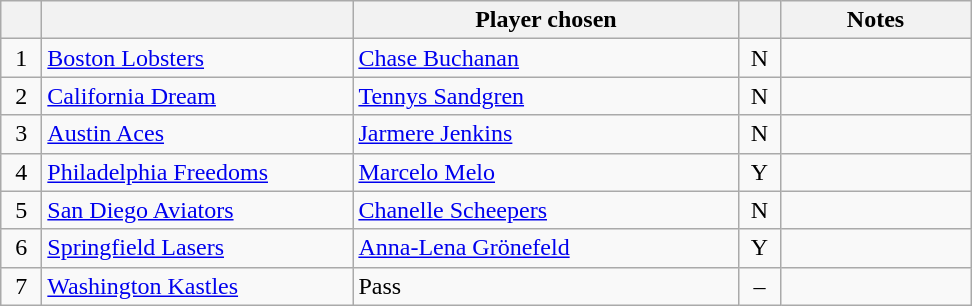<table class="wikitable" style="text-align:left">
<tr>
<th width="20px"></th>
<th width="200px"></th>
<th width="250px">Player chosen</th>
<th width="20px"></th>
<th width="120px">Notes</th>
</tr>
<tr>
<td style="text-align:center">1</td>
<td><a href='#'>Boston Lobsters</a></td>
<td> <a href='#'>Chase Buchanan</a></td>
<td style="text-align:center">N</td>
<td></td>
</tr>
<tr>
<td style="text-align:center">2</td>
<td><a href='#'>California Dream</a></td>
<td> <a href='#'>Tennys Sandgren</a></td>
<td style="text-align:center">N</td>
<td></td>
</tr>
<tr>
<td style="text-align:center">3</td>
<td><a href='#'>Austin Aces</a></td>
<td> <a href='#'>Jarmere Jenkins</a></td>
<td style="text-align:center">N</td>
<td></td>
</tr>
<tr>
<td style="text-align:center">4</td>
<td><a href='#'>Philadelphia Freedoms</a></td>
<td> <a href='#'>Marcelo Melo</a></td>
<td style="text-align:center">Y</td>
<td></td>
</tr>
<tr>
<td style="text-align:center">5</td>
<td><a href='#'>San Diego Aviators</a></td>
<td> <a href='#'>Chanelle Scheepers</a></td>
<td style="text-align:center">N</td>
<td></td>
</tr>
<tr>
<td style="text-align:center">6</td>
<td><a href='#'>Springfield Lasers</a></td>
<td> <a href='#'>Anna-Lena Grönefeld</a></td>
<td style="text-align:center">Y</td>
<td></td>
</tr>
<tr>
<td style="text-align:center">7</td>
<td><a href='#'>Washington Kastles</a></td>
<td>Pass</td>
<td style="text-align:center">–</td>
<td></td>
</tr>
</table>
